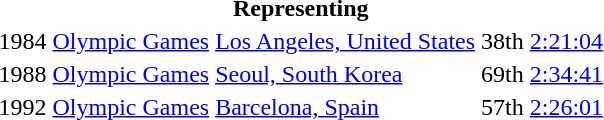<table>
<tr>
<th colspan="5">Representing </th>
</tr>
<tr>
<td>1984</td>
<td><a href='#'>Olympic Games</a></td>
<td><a href='#'>Los Angeles, United States</a></td>
<td>38th</td>
<td><a href='#'>2:21:04</a></td>
</tr>
<tr>
<td>1988</td>
<td><a href='#'>Olympic Games</a></td>
<td><a href='#'>Seoul, South Korea</a></td>
<td>69th</td>
<td><a href='#'>2:34:41</a></td>
</tr>
<tr>
<td>1992</td>
<td><a href='#'>Olympic Games</a></td>
<td><a href='#'>Barcelona, Spain</a></td>
<td>57th</td>
<td><a href='#'>2:26:01</a></td>
</tr>
</table>
